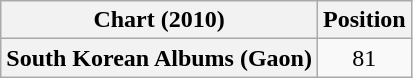<table class="wikitable plainrowheaders">
<tr>
<th scope="col">Chart (2010)</th>
<th scope="col">Position</th>
</tr>
<tr>
<th scope="row">South Korean Albums (Gaon)</th>
<td style="text-align:center">81</td>
</tr>
</table>
